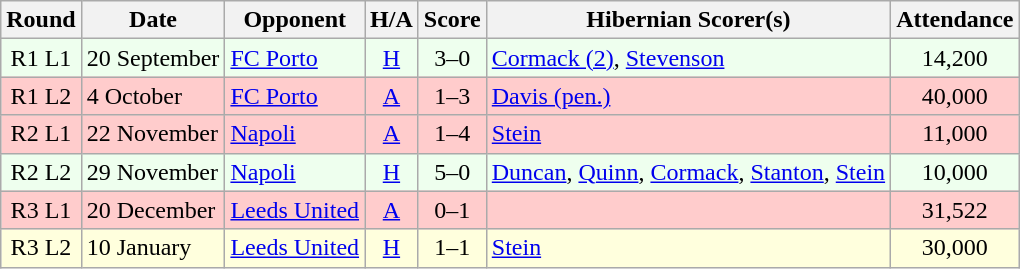<table class="wikitable" style="text-align:center">
<tr>
<th>Round</th>
<th>Date</th>
<th>Opponent</th>
<th>H/A</th>
<th>Score</th>
<th>Hibernian Scorer(s)</th>
<th>Attendance</th>
</tr>
<tr bgcolor=#EEFFEE>
<td>R1 L1</td>
<td align=left>20 September</td>
<td align=left> <a href='#'>FC Porto</a></td>
<td><a href='#'>H</a></td>
<td>3–0</td>
<td align=left><a href='#'>Cormack (2)</a>, <a href='#'>Stevenson</a></td>
<td>14,200</td>
</tr>
<tr bgcolor=#FFCCCC>
<td>R1 L2</td>
<td align=left>4 October</td>
<td align=left> <a href='#'>FC Porto</a></td>
<td><a href='#'>A</a></td>
<td>1–3</td>
<td align=left><a href='#'>Davis (pen.)</a></td>
<td>40,000</td>
</tr>
<tr bgcolor=#FFCCCC>
<td>R2 L1</td>
<td align=left>22 November</td>
<td align=left> <a href='#'>Napoli</a></td>
<td><a href='#'>A</a></td>
<td>1–4</td>
<td align=left><a href='#'>Stein</a></td>
<td>11,000</td>
</tr>
<tr bgcolor=#EEFFEE>
<td>R2 L2</td>
<td align=left>29 November</td>
<td align=left> <a href='#'>Napoli</a></td>
<td><a href='#'>H</a></td>
<td>5–0</td>
<td align=left><a href='#'>Duncan</a>, <a href='#'>Quinn</a>, <a href='#'>Cormack</a>, <a href='#'>Stanton</a>, <a href='#'>Stein</a></td>
<td>10,000</td>
</tr>
<tr bgcolor=#FFCCCC>
<td>R3 L1</td>
<td align=left>20 December</td>
<td align=left> <a href='#'>Leeds United</a></td>
<td><a href='#'>A</a></td>
<td>0–1</td>
<td align=left></td>
<td>31,522</td>
</tr>
<tr bgcolor=#FFFFDD>
<td>R3 L2</td>
<td align=left>10 January</td>
<td align=left> <a href='#'>Leeds United</a></td>
<td><a href='#'>H</a></td>
<td>1–1</td>
<td align=left><a href='#'>Stein</a></td>
<td>30,000</td>
</tr>
</table>
